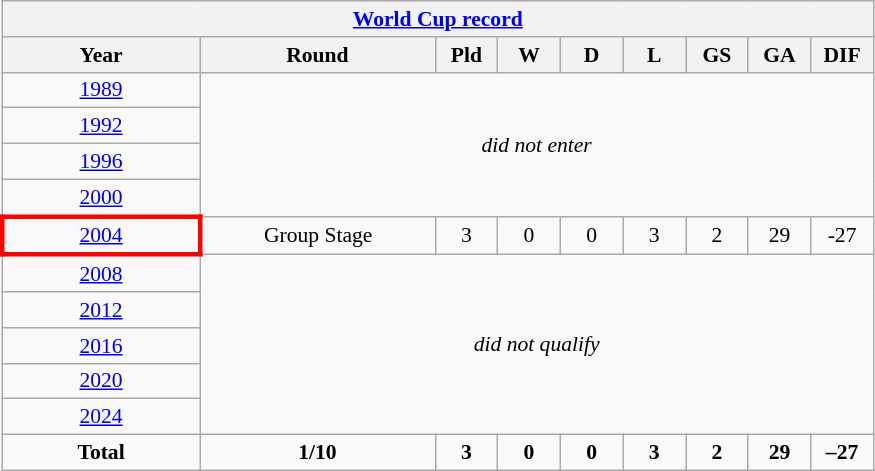<table class="wikitable" style="text-align: center;font-size:90%;">
<tr>
<th colspan=9><a href='#'>World Cup record</a></th>
</tr>
<tr>
<th width=125>Year</th>
<th width=150>Round</th>
<th width=35>Pld</th>
<th width=35>W</th>
<th width=35>D</th>
<th width=35>L</th>
<th width=35>GS</th>
<th width=35>GA</th>
<th width=35>DIF</th>
</tr>
<tr bgcolor=>
<td> <a href='#'>1989</a></td>
<td colspan=8 rowspan=4><em>did not enter</em></td>
</tr>
<tr bgcolor=>
<td> <a href='#'>1992</a></td>
</tr>
<tr bgcolor=>
<td> <a href='#'>1996</a></td>
</tr>
<tr bgcolor=>
<td> <a href='#'>2000</a></td>
</tr>
<tr bgcolor=>
<td style="border: 3px solid red"> <a href='#'>2004</a></td>
<td>Group Stage</td>
<td>3</td>
<td>0</td>
<td>0</td>
<td>3</td>
<td>2</td>
<td>29</td>
<td>-27</td>
</tr>
<tr bgcolor=>
<td> <a href='#'>2008</a></td>
<td colspan=8 rowspan = 5><em>did not qualify</em></td>
</tr>
<tr bgcolor=>
<td> <a href='#'>2012</a></td>
</tr>
<tr bgcolor=>
<td> <a href='#'>2016</a></td>
</tr>
<tr bgcolor=>
<td> <a href='#'>2020</a></td>
</tr>
<tr bgcolor=>
<td> <a href='#'>2024</a></td>
</tr>
<tr bgcolor=>
<td><strong>Total</strong></td>
<td><strong>1/10</strong></td>
<td><strong>3</strong></td>
<td><strong>0</strong></td>
<td><strong>0</strong></td>
<td><strong>3</strong></td>
<td><strong>2</strong></td>
<td><strong>29</strong></td>
<td><strong>–27</strong></td>
</tr>
</table>
